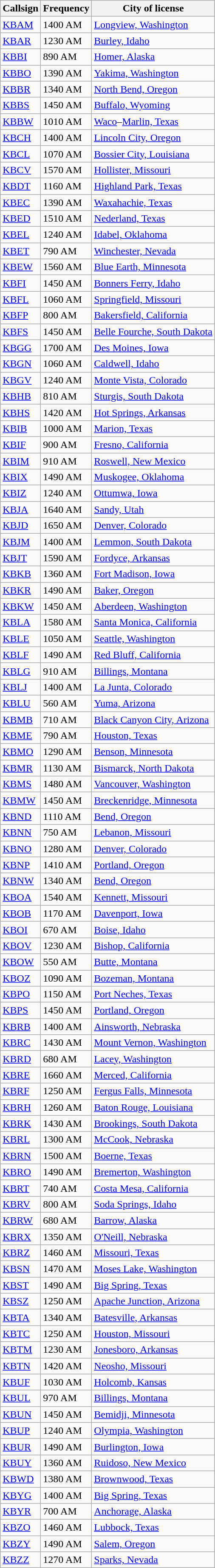<table class="wikitable sortable">
<tr>
<th>Callsign</th>
<th>Frequency</th>
<th>City of license</th>
</tr>
<tr>
<td><a href='#'>KBAM</a></td>
<td>1400 AM</td>
<td><a href='#'>Longview, Washington</a></td>
</tr>
<tr>
<td><a href='#'>KBAR</a></td>
<td>1230 AM</td>
<td><a href='#'>Burley, Idaho</a></td>
</tr>
<tr>
<td><a href='#'>KBBI</a></td>
<td>890 AM</td>
<td><a href='#'>Homer, Alaska</a></td>
</tr>
<tr>
<td><a href='#'>KBBO</a></td>
<td>1390 AM</td>
<td><a href='#'>Yakima, Washington</a></td>
</tr>
<tr>
<td><a href='#'>KBBR</a></td>
<td>1340 AM</td>
<td><a href='#'>North Bend, Oregon</a></td>
</tr>
<tr>
<td><a href='#'>KBBS</a></td>
<td>1450 AM</td>
<td><a href='#'>Buffalo, Wyoming</a></td>
</tr>
<tr>
<td><a href='#'>KBBW</a></td>
<td>1010 AM</td>
<td><a href='#'>Waco</a>–<a href='#'>Marlin, Texas</a></td>
</tr>
<tr>
<td><a href='#'>KBCH</a></td>
<td>1400 AM</td>
<td><a href='#'>Lincoln City, Oregon</a></td>
</tr>
<tr>
<td><a href='#'>KBCL</a></td>
<td>1070 AM</td>
<td><a href='#'>Bossier City, Louisiana</a></td>
</tr>
<tr>
<td><a href='#'>KBCV</a></td>
<td>1570 AM</td>
<td><a href='#'>Hollister, Missouri</a></td>
</tr>
<tr>
<td><a href='#'>KBDT</a></td>
<td>1160 AM</td>
<td><a href='#'>Highland Park, Texas</a></td>
</tr>
<tr>
<td><a href='#'>KBEC</a></td>
<td>1390 AM</td>
<td><a href='#'>Waxahachie, Texas</a></td>
</tr>
<tr>
<td><a href='#'>KBED</a></td>
<td>1510 AM</td>
<td><a href='#'>Nederland, Texas</a></td>
</tr>
<tr>
<td><a href='#'>KBEL</a></td>
<td>1240 AM</td>
<td><a href='#'>Idabel, Oklahoma</a></td>
</tr>
<tr>
<td><a href='#'>KBET</a></td>
<td>790 AM</td>
<td><a href='#'>Winchester, Nevada</a></td>
</tr>
<tr>
<td><a href='#'>KBEW</a></td>
<td>1560 AM</td>
<td><a href='#'>Blue Earth, Minnesota</a></td>
</tr>
<tr>
<td><a href='#'>KBFI</a></td>
<td>1450 AM</td>
<td><a href='#'>Bonners Ferry, Idaho</a></td>
</tr>
<tr>
<td><a href='#'>KBFL</a></td>
<td>1060 AM</td>
<td><a href='#'>Springfield, Missouri</a></td>
</tr>
<tr>
<td><a href='#'>KBFP</a></td>
<td>800 AM</td>
<td><a href='#'>Bakersfield, California</a></td>
</tr>
<tr>
<td><a href='#'>KBFS</a></td>
<td>1450 AM</td>
<td><a href='#'>Belle Fourche, South Dakota</a></td>
</tr>
<tr>
<td><a href='#'>KBGG</a></td>
<td>1700 AM</td>
<td><a href='#'>Des Moines, Iowa</a></td>
</tr>
<tr>
<td><a href='#'>KBGN</a></td>
<td>1060 AM</td>
<td><a href='#'>Caldwell, Idaho</a></td>
</tr>
<tr>
<td><a href='#'>KBGV</a></td>
<td>1240 AM</td>
<td><a href='#'>Monte Vista, Colorado</a></td>
</tr>
<tr>
<td><a href='#'>KBHB</a></td>
<td>810 AM</td>
<td><a href='#'>Sturgis, South Dakota</a></td>
</tr>
<tr>
<td><a href='#'>KBHS</a></td>
<td>1420 AM</td>
<td><a href='#'>Hot Springs, Arkansas</a></td>
</tr>
<tr>
<td><a href='#'>KBIB</a></td>
<td>1000 AM</td>
<td><a href='#'>Marion, Texas</a></td>
</tr>
<tr>
<td><a href='#'>KBIF</a></td>
<td>900 AM</td>
<td><a href='#'>Fresno, California</a></td>
</tr>
<tr>
<td><a href='#'>KBIM</a></td>
<td>910 AM</td>
<td><a href='#'>Roswell, New Mexico</a></td>
</tr>
<tr>
<td><a href='#'>KBIX</a></td>
<td>1490 AM</td>
<td><a href='#'>Muskogee, Oklahoma</a></td>
</tr>
<tr>
<td><a href='#'>KBIZ</a></td>
<td>1240 AM</td>
<td><a href='#'>Ottumwa, Iowa</a></td>
</tr>
<tr>
<td><a href='#'>KBJA</a></td>
<td>1640 AM</td>
<td><a href='#'>Sandy, Utah</a></td>
</tr>
<tr>
<td><a href='#'>KBJD</a></td>
<td>1650 AM</td>
<td><a href='#'>Denver, Colorado</a></td>
</tr>
<tr>
<td><a href='#'>KBJM</a></td>
<td>1400 AM</td>
<td><a href='#'>Lemmon, South Dakota</a></td>
</tr>
<tr>
<td><a href='#'>KBJT</a></td>
<td>1590 AM</td>
<td><a href='#'>Fordyce, Arkansas</a></td>
</tr>
<tr>
<td><a href='#'>KBKB</a></td>
<td>1360 AM</td>
<td><a href='#'>Fort Madison, Iowa</a></td>
</tr>
<tr>
<td><a href='#'>KBKR</a></td>
<td>1490 AM</td>
<td><a href='#'>Baker, Oregon</a></td>
</tr>
<tr>
<td><a href='#'>KBKW</a></td>
<td>1450 AM</td>
<td><a href='#'>Aberdeen, Washington</a></td>
</tr>
<tr>
<td><a href='#'>KBLA</a></td>
<td>1580 AM</td>
<td><a href='#'>Santa Monica, California</a></td>
</tr>
<tr>
<td><a href='#'>KBLE</a></td>
<td>1050 AM</td>
<td><a href='#'>Seattle, Washington</a></td>
</tr>
<tr>
<td><a href='#'>KBLF</a></td>
<td>1490 AM</td>
<td><a href='#'>Red Bluff, California</a></td>
</tr>
<tr>
<td><a href='#'>KBLG</a></td>
<td>910 AM</td>
<td><a href='#'>Billings, Montana</a></td>
</tr>
<tr>
<td><a href='#'>KBLJ</a></td>
<td>1400 AM</td>
<td><a href='#'>La Junta, Colorado</a></td>
</tr>
<tr>
<td><a href='#'>KBLU</a></td>
<td>560 AM</td>
<td><a href='#'>Yuma, Arizona</a></td>
</tr>
<tr>
<td><a href='#'>KBMB</a></td>
<td>710 AM</td>
<td><a href='#'>Black Canyon City, Arizona</a></td>
</tr>
<tr>
<td><a href='#'>KBME</a></td>
<td>790 AM</td>
<td><a href='#'>Houston, Texas</a></td>
</tr>
<tr>
<td><a href='#'>KBMO</a></td>
<td>1290 AM</td>
<td><a href='#'>Benson, Minnesota</a></td>
</tr>
<tr>
<td><a href='#'>KBMR</a></td>
<td>1130 AM</td>
<td><a href='#'>Bismarck, North Dakota</a></td>
</tr>
<tr>
<td><a href='#'>KBMS</a></td>
<td>1480 AM</td>
<td><a href='#'>Vancouver, Washington</a></td>
</tr>
<tr>
<td><a href='#'>KBMW</a></td>
<td>1450 AM</td>
<td><a href='#'>Breckenridge, Minnesota</a></td>
</tr>
<tr>
<td><a href='#'>KBND</a></td>
<td>1110 AM</td>
<td><a href='#'>Bend, Oregon</a></td>
</tr>
<tr>
<td><a href='#'>KBNN</a></td>
<td>750 AM</td>
<td><a href='#'>Lebanon, Missouri</a></td>
</tr>
<tr>
<td><a href='#'>KBNO</a></td>
<td>1280 AM</td>
<td><a href='#'>Denver, Colorado</a></td>
</tr>
<tr>
<td><a href='#'>KBNP</a></td>
<td>1410 AM</td>
<td><a href='#'>Portland, Oregon</a></td>
</tr>
<tr>
<td><a href='#'>KBNW</a></td>
<td>1340 AM</td>
<td><a href='#'>Bend, Oregon</a></td>
</tr>
<tr>
<td><a href='#'>KBOA</a></td>
<td>1540 AM</td>
<td><a href='#'>Kennett, Missouri</a></td>
</tr>
<tr>
<td><a href='#'>KBOB</a></td>
<td>1170 AM</td>
<td><a href='#'>Davenport, Iowa</a></td>
</tr>
<tr>
<td><a href='#'>KBOI</a></td>
<td>670 AM</td>
<td><a href='#'>Boise, Idaho</a></td>
</tr>
<tr>
<td><a href='#'>KBOV</a></td>
<td>1230 AM</td>
<td><a href='#'>Bishop, California</a></td>
</tr>
<tr>
<td><a href='#'>KBOW</a></td>
<td>550 AM</td>
<td><a href='#'>Butte, Montana</a></td>
</tr>
<tr>
<td><a href='#'>KBOZ</a></td>
<td>1090 AM</td>
<td><a href='#'>Bozeman, Montana</a></td>
</tr>
<tr>
<td><a href='#'>KBPO</a></td>
<td>1150 AM</td>
<td><a href='#'>Port Neches, Texas</a></td>
</tr>
<tr>
<td><a href='#'>KBPS</a></td>
<td>1450 AM</td>
<td><a href='#'>Portland, Oregon</a></td>
</tr>
<tr>
<td><a href='#'>KBRB</a></td>
<td>1400 AM</td>
<td><a href='#'>Ainsworth, Nebraska</a></td>
</tr>
<tr>
<td><a href='#'>KBRC</a></td>
<td>1430 AM</td>
<td><a href='#'>Mount Vernon, Washington</a></td>
</tr>
<tr>
<td><a href='#'>KBRD</a></td>
<td>680 AM</td>
<td><a href='#'>Lacey, Washington</a></td>
</tr>
<tr>
<td><a href='#'>KBRE</a></td>
<td>1660 AM</td>
<td><a href='#'>Merced, California</a></td>
</tr>
<tr>
<td><a href='#'>KBRF</a></td>
<td>1250 AM</td>
<td><a href='#'>Fergus Falls, Minnesota</a></td>
</tr>
<tr>
<td><a href='#'>KBRH</a></td>
<td>1260 AM</td>
<td><a href='#'>Baton Rouge, Louisiana</a></td>
</tr>
<tr>
<td><a href='#'>KBRK</a></td>
<td>1430 AM</td>
<td><a href='#'>Brookings, South Dakota</a></td>
</tr>
<tr>
<td><a href='#'>KBRL</a></td>
<td>1300 AM</td>
<td><a href='#'>McCook, Nebraska</a></td>
</tr>
<tr>
<td><a href='#'>KBRN</a></td>
<td>1500 AM</td>
<td><a href='#'>Boerne, Texas</a></td>
</tr>
<tr>
<td><a href='#'>KBRO</a></td>
<td>1490 AM</td>
<td><a href='#'>Bremerton, Washington</a></td>
</tr>
<tr>
<td><a href='#'>KBRT</a></td>
<td>740 AM</td>
<td><a href='#'>Costa Mesa, California</a></td>
</tr>
<tr>
<td><a href='#'>KBRV</a></td>
<td>800 AM</td>
<td><a href='#'>Soda Springs, Idaho</a></td>
</tr>
<tr>
<td><a href='#'>KBRW</a></td>
<td>680 AM</td>
<td><a href='#'>Barrow, Alaska</a></td>
</tr>
<tr>
<td><a href='#'>KBRX</a></td>
<td>1350 AM</td>
<td><a href='#'>O'Neill, Nebraska</a></td>
</tr>
<tr>
<td><a href='#'>KBRZ</a></td>
<td>1460 AM</td>
<td><a href='#'>Missouri, Texas</a></td>
</tr>
<tr>
<td><a href='#'>KBSN</a></td>
<td>1470 AM</td>
<td><a href='#'>Moses Lake, Washington</a></td>
</tr>
<tr>
<td><a href='#'>KBST</a></td>
<td>1490 AM</td>
<td><a href='#'>Big Spring, Texas</a></td>
</tr>
<tr>
<td><a href='#'>KBSZ</a></td>
<td>1250 AM</td>
<td><a href='#'>Apache Junction, Arizona</a></td>
</tr>
<tr>
<td><a href='#'>KBTA</a></td>
<td>1340 AM</td>
<td><a href='#'>Batesville, Arkansas</a></td>
</tr>
<tr>
<td><a href='#'>KBTC</a></td>
<td>1250 AM</td>
<td><a href='#'>Houston, Missouri</a></td>
</tr>
<tr>
<td><a href='#'>KBTM</a></td>
<td>1230 AM</td>
<td><a href='#'>Jonesboro, Arkansas</a></td>
</tr>
<tr>
<td><a href='#'>KBTN</a></td>
<td>1420 AM</td>
<td><a href='#'>Neosho, Missouri</a></td>
</tr>
<tr>
<td><a href='#'>KBUF</a></td>
<td>1030 AM</td>
<td><a href='#'>Holcomb, Kansas</a></td>
</tr>
<tr>
<td><a href='#'>KBUL</a></td>
<td>970 AM</td>
<td><a href='#'>Billings, Montana</a></td>
</tr>
<tr>
<td><a href='#'>KBUN</a></td>
<td>1450 AM</td>
<td><a href='#'>Bemidji, Minnesota</a></td>
</tr>
<tr>
<td><a href='#'>KBUP</a></td>
<td>1240 AM</td>
<td><a href='#'>Olympia, Washington</a></td>
</tr>
<tr>
<td><a href='#'>KBUR</a></td>
<td>1490 AM</td>
<td><a href='#'>Burlington, Iowa</a></td>
</tr>
<tr>
<td><a href='#'>KBUY</a></td>
<td>1360 AM</td>
<td><a href='#'>Ruidoso, New Mexico</a></td>
</tr>
<tr>
<td><a href='#'>KBWD</a></td>
<td>1380 AM</td>
<td><a href='#'>Brownwood, Texas</a></td>
</tr>
<tr>
<td><a href='#'>KBYG</a></td>
<td>1400 AM</td>
<td><a href='#'>Big Spring, Texas</a></td>
</tr>
<tr>
<td><a href='#'>KBYR</a></td>
<td>700 AM</td>
<td><a href='#'>Anchorage, Alaska</a></td>
</tr>
<tr>
<td><a href='#'>KBZO</a></td>
<td>1460 AM</td>
<td><a href='#'>Lubbock, Texas</a></td>
</tr>
<tr>
<td><a href='#'>KBZY</a></td>
<td>1490 AM</td>
<td><a href='#'>Salem, Oregon</a></td>
</tr>
<tr>
<td><a href='#'>KBZZ</a></td>
<td>1270 AM</td>
<td><a href='#'>Sparks, Nevada</a></td>
</tr>
</table>
